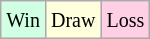<table class="wikitable">
<tr>
<td style="background:#d0ffe3;"><small>Win</small></td>
<td style="background:#ffffdd;"><small>Draw</small></td>
<td style="background:#ffd0e3;"><small>Loss</small></td>
</tr>
</table>
